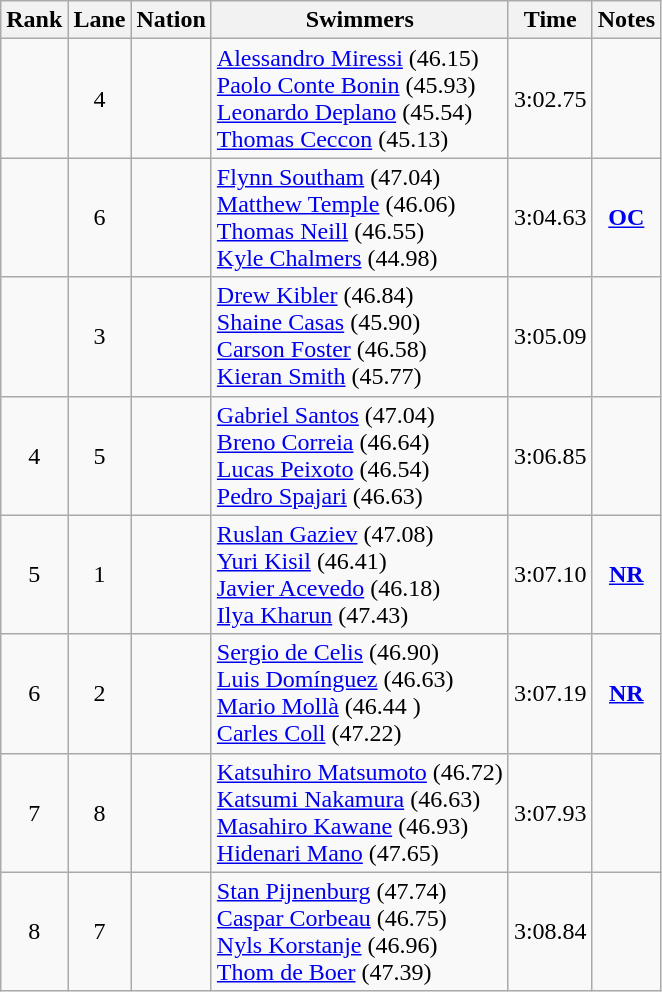<table class="wikitable sortable" style="text-align:center">
<tr>
<th>Rank</th>
<th>Lane</th>
<th>Nation</th>
<th>Swimmers</th>
<th>Time</th>
<th>Notes</th>
</tr>
<tr>
<td></td>
<td>4</td>
<td align=left></td>
<td align=left><a href='#'>Alessandro Miressi</a> (46.15)<br><a href='#'>Paolo Conte Bonin</a> (45.93)<br><a href='#'>Leonardo Deplano</a> (45.54)<br><a href='#'>Thomas Ceccon</a> (45.13)</td>
<td>3:02.75</td>
<td></td>
</tr>
<tr>
<td></td>
<td>6</td>
<td align=left></td>
<td align=left><a href='#'>Flynn Southam</a> (47.04)<br><a href='#'>Matthew Temple</a> (46.06)<br><a href='#'>Thomas Neill</a> (46.55)<br><a href='#'>Kyle Chalmers</a> (44.98)</td>
<td>3:04.63</td>
<td><strong><a href='#'>OC</a></strong></td>
</tr>
<tr>
<td></td>
<td>3</td>
<td align=left></td>
<td align=left><a href='#'>Drew Kibler</a> (46.84)<br><a href='#'>Shaine Casas</a> (45.90)<br><a href='#'>Carson Foster</a> (46.58)<br><a href='#'>Kieran Smith</a> (45.77)</td>
<td>3:05.09</td>
<td></td>
</tr>
<tr>
<td>4</td>
<td>5</td>
<td align=left></td>
<td align=left><a href='#'>Gabriel Santos</a> (47.04)<br><a href='#'>Breno Correia</a> (46.64)<br><a href='#'>Lucas Peixoto</a> (46.54)<br><a href='#'>Pedro Spajari</a> (46.63)</td>
<td>3:06.85</td>
<td></td>
</tr>
<tr>
<td>5</td>
<td>1</td>
<td align=left></td>
<td align=left><a href='#'>Ruslan Gaziev</a> (47.08)<br><a href='#'>Yuri Kisil</a> (46.41)<br><a href='#'>Javier Acevedo</a> (46.18)<br><a href='#'>Ilya Kharun</a> (47.43)</td>
<td>3:07.10</td>
<td><strong><a href='#'>NR</a></strong></td>
</tr>
<tr>
<td>6</td>
<td>2</td>
<td align=left></td>
<td align=left><a href='#'>Sergio de Celis</a> (46.90)<br><a href='#'>Luis Domínguez</a> (46.63)<br><a href='#'>Mario Mollà</a> (46.44 )<br><a href='#'>Carles Coll</a> (47.22)</td>
<td>3:07.19</td>
<td><strong><a href='#'>NR</a></strong></td>
</tr>
<tr>
<td>7</td>
<td>8</td>
<td align=left></td>
<td align=left><a href='#'>Katsuhiro Matsumoto</a> (46.72)<br><a href='#'>Katsumi Nakamura</a> (46.63)<br><a href='#'>Masahiro Kawane</a> (46.93)<br><a href='#'>Hidenari Mano</a> (47.65)</td>
<td>3:07.93</td>
<td></td>
</tr>
<tr>
<td>8</td>
<td>7</td>
<td align=left></td>
<td align=left><a href='#'>Stan Pijnenburg</a> (47.74)<br><a href='#'>Caspar Corbeau</a> (46.75)<br><a href='#'>Nyls Korstanje</a> (46.96)<br><a href='#'>Thom de Boer</a> (47.39)</td>
<td>3:08.84</td>
<td></td>
</tr>
</table>
